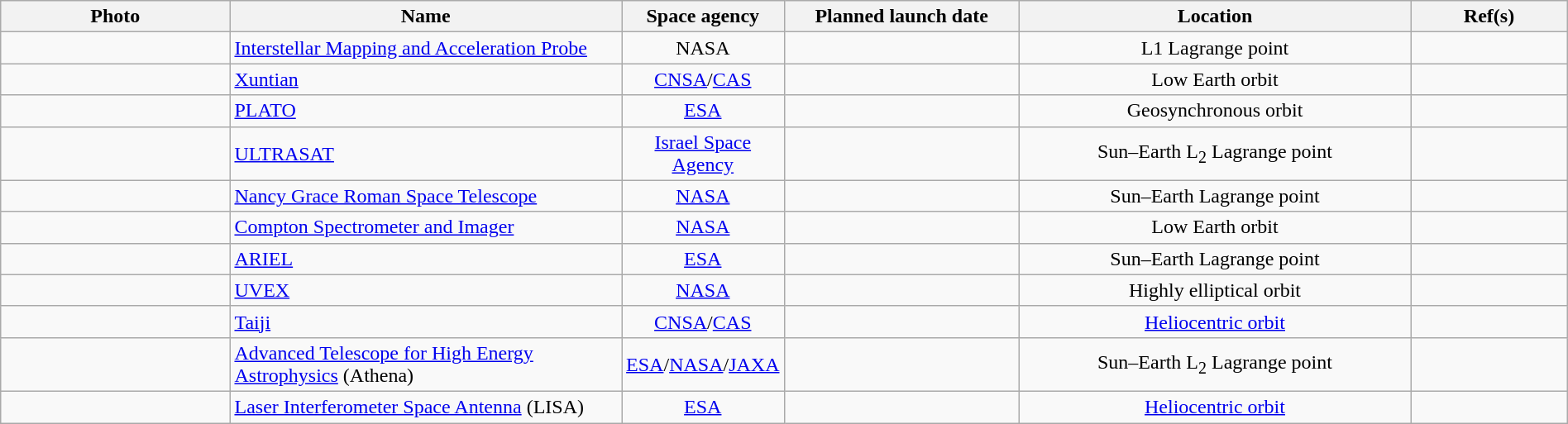<table class="wikitable sortable" style="width:100%; border:0; text-align:center;">
<tr>
<th style="width:10% min-width: 100px;" class="unsortable">Photo</th>
<th style="width:25%;">Name</th>
<th style="width:10%;">Space agency</th>
<th style="width:15%;">Planned launch date</th>
<th style="width:25%;">Location</th>
<th class="unsortable" style="width:10%;">Ref(s)</th>
</tr>
<tr>
<td></td>
<td align=left><a href='#'>Interstellar Mapping and Acceleration Probe</a></td>
<td>NASA</td>
<td></td>
<td>L1 Lagrange point</td>
<td></td>
</tr>
<tr>
<td></td>
<td align=left><a href='#'>Xuntian</a></td>
<td><a href='#'>CNSA</a>/<a href='#'>CAS</a></td>
<td></td>
<td>Low Earth orbit</td>
<td></td>
</tr>
<tr>
<td></td>
<td align="left"><a href='#'>PLATO</a></td>
<td><a href='#'>ESA</a></td>
<td></td>
<td>Geosynchronous orbit</td>
<td></td>
</tr>
<tr>
<td></td>
<td align="left"><a href='#'>ULTRASAT</a></td>
<td><a href='#'>Israel Space Agency</a></td>
<td></td>
<td>Sun–Earth L<sub>2</sub> Lagrange point</td>
<td></td>
</tr>
<tr>
<td></td>
<td align=left><a href='#'>Nancy Grace Roman Space Telescope</a></td>
<td><a href='#'>NASA</a></td>
<td></td>
<td>Sun–Earth  Lagrange point</td>
<td></td>
</tr>
<tr>
<td></td>
<td align=left><a href='#'>Compton Spectrometer and Imager</a></td>
<td><a href='#'>NASA</a></td>
<td></td>
<td>Low Earth orbit</td>
<td></td>
</tr>
<tr>
<td></td>
<td align=left><a href='#'>ARIEL</a></td>
<td><a href='#'>ESA</a></td>
<td></td>
<td>Sun–Earth  Lagrange point</td>
<td></td>
</tr>
<tr>
<td></td>
<td align=left><a href='#'>UVEX</a></td>
<td><a href='#'>NASA</a></td>
<td></td>
<td>Highly elliptical orbit</td>
<td></td>
</tr>
<tr>
<td></td>
<td align=left><a href='#'>Taiji</a></td>
<td><a href='#'>CNSA</a>/<a href='#'>CAS</a></td>
<td></td>
<td><a href='#'>Heliocentric orbit</a></td>
<td></td>
</tr>
<tr>
<td></td>
<td align=left><a href='#'>Advanced Telescope for High Energy Astrophysics</a> (Athena)</td>
<td><a href='#'>ESA</a>/<a href='#'>NASA</a>/<a href='#'>JAXA</a></td>
<td></td>
<td>Sun–Earth L<sub>2</sub> Lagrange point</td>
<td></td>
</tr>
<tr>
<td></td>
<td align=left><a href='#'>Laser Interferometer Space Antenna</a> (LISA)</td>
<td><a href='#'>ESA</a></td>
<td></td>
<td><a href='#'>Heliocentric orbit</a></td>
<td></td>
</tr>
</table>
